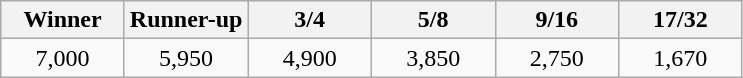<table class="wikitable" style="text-align:center">
<tr>
<th width="75">Winner</th>
<th width="75">Runner-up</th>
<th width="75">3/4</th>
<th width="75">5/8</th>
<th width="75">9/16</th>
<th width="75">17/32</th>
</tr>
<tr>
<td>7,000</td>
<td>5,950</td>
<td>4,900</td>
<td>3,850</td>
<td>2,750</td>
<td>1,670</td>
</tr>
</table>
